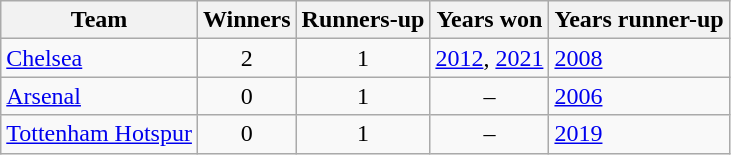<table class="wikitable sortable">
<tr>
<th>Team</th>
<th>Winners</th>
<th>Runners-up</th>
<th>Years won</th>
<th>Years runner-up</th>
</tr>
<tr>
<td><a href='#'>Chelsea</a></td>
<td align=center>2</td>
<td align=center>1</td>
<td><a href='#'>2012</a>, <a href='#'>2021</a></td>
<td><a href='#'>2008</a></td>
</tr>
<tr>
<td><a href='#'>Arsenal</a></td>
<td align=center>0</td>
<td align=center>1</td>
<td align=center>–</td>
<td><a href='#'>2006</a></td>
</tr>
<tr>
<td><a href='#'>Tottenham Hotspur</a></td>
<td align=center>0</td>
<td align=center>1</td>
<td align=center>–</td>
<td><a href='#'>2019</a></td>
</tr>
</table>
